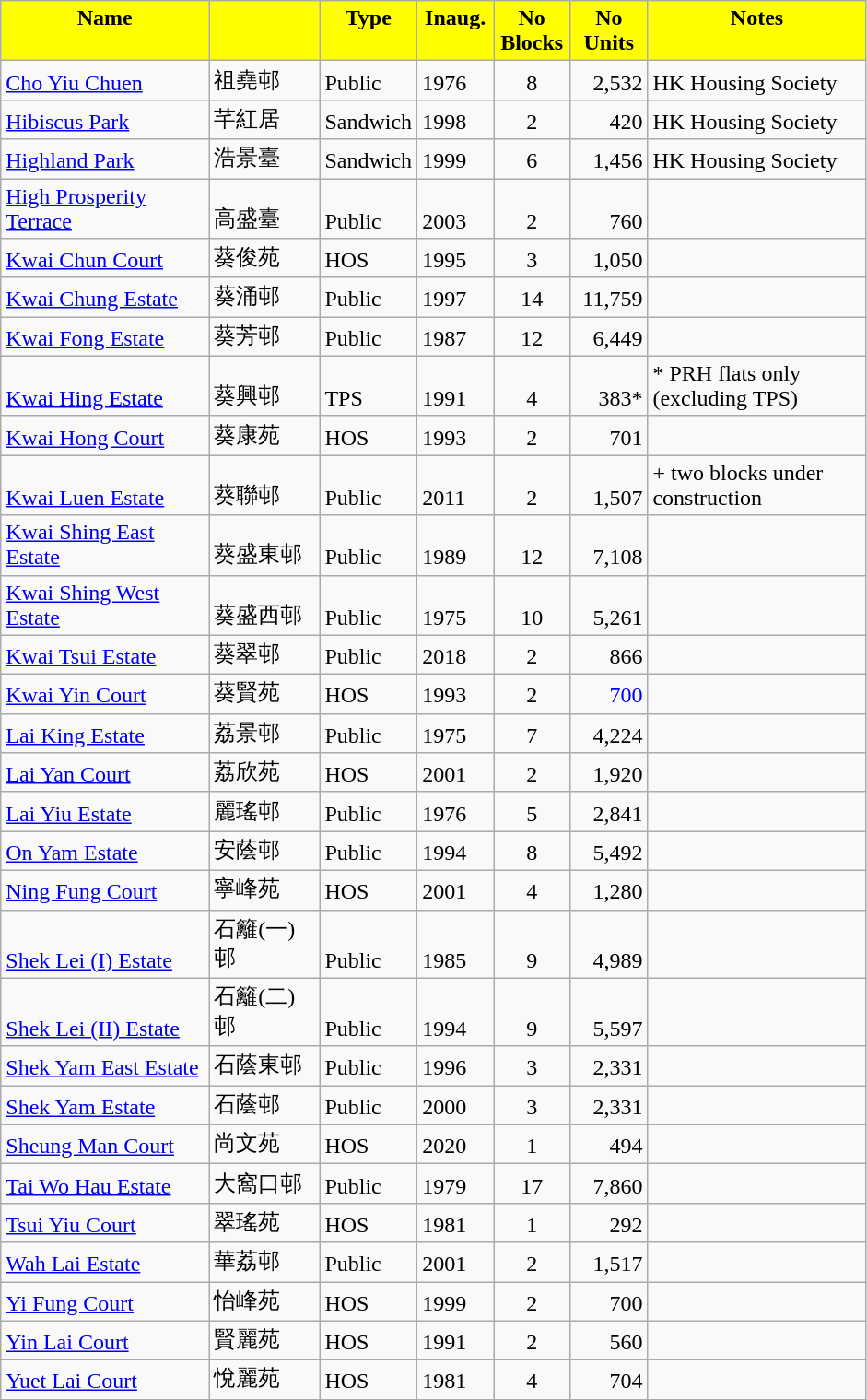<table class="wikitable">
<tr style="font-weight:bold;background-color:yellow" align="center" valign="top">
<td width="143.25" Height="12.75" align="center">Name</td>
<td width="72.75" align="center" valign="top"></td>
<td width="59.25" align="center" valign="top">Type</td>
<td width="48" align="center" valign="top">Inaug.</td>
<td width="48" align="center" valign="top">No Blocks</td>
<td width="48.75" align="center" valign="top">No Units</td>
<td width="150.75" align="center" valign="top">Notes</td>
</tr>
<tr valign="bottom">
<td Height="12.75"><a href='#'>Cho Yiu Chuen</a></td>
<td>祖堯邨</td>
<td>Public</td>
<td>1976</td>
<td align="center">8</td>
<td align="right">2,532</td>
<td>HK Housing Society</td>
</tr>
<tr valign="bottom">
<td Height="12.75"><a href='#'>Hibiscus Park</a></td>
<td>芊紅居</td>
<td>Sandwich</td>
<td>1998</td>
<td align="center">2</td>
<td align="right">420</td>
<td>HK Housing Society</td>
</tr>
<tr valign="bottom">
<td Height="12.75"><a href='#'>Highland Park</a></td>
<td>浩景臺</td>
<td>Sandwich</td>
<td>1999</td>
<td align="center">6</td>
<td align="right">1,456</td>
<td>HK Housing Society</td>
</tr>
<tr valign="bottom">
<td Height="12.75"><a href='#'>High Prosperity Terrace</a></td>
<td>高盛臺</td>
<td>Public</td>
<td>2003</td>
<td align="center">2</td>
<td align="right">760</td>
<td></td>
</tr>
<tr valign="bottom">
<td Height="12.75"><a href='#'>Kwai Chun Court</a></td>
<td>葵俊苑</td>
<td>HOS</td>
<td>1995</td>
<td align="center">3</td>
<td align="right">1,050</td>
<td></td>
</tr>
<tr valign="bottom">
<td Height="12.75"><a href='#'>Kwai Chung Estate</a></td>
<td>葵涌邨</td>
<td>Public</td>
<td>1997</td>
<td align="center">14</td>
<td align="right">11,759</td>
<td></td>
</tr>
<tr valign="bottom">
<td Height="12.75"><a href='#'>Kwai Fong Estate</a></td>
<td>葵芳邨</td>
<td>Public</td>
<td>1987</td>
<td align="center">12</td>
<td align="right">6,449</td>
<td></td>
</tr>
<tr valign="bottom">
<td Height="12.75"><a href='#'>Kwai Hing Estate</a></td>
<td>葵興邨</td>
<td>TPS</td>
<td>1991</td>
<td align="center">4</td>
<td align="right">383*</td>
<td>* PRH flats only (excluding TPS)</td>
</tr>
<tr valign="bottom">
<td Height="12.75"><a href='#'>Kwai Hong Court</a></td>
<td>葵康苑</td>
<td>HOS</td>
<td>1993</td>
<td align="center">2</td>
<td align="right">701</td>
<td></td>
</tr>
<tr valign="bottom">
<td Height="12.75"><a href='#'>Kwai Luen Estate</a></td>
<td>葵聯邨</td>
<td>Public</td>
<td>2011</td>
<td align="center">2</td>
<td align="right">1,507</td>
<td>+ two blocks under construction</td>
</tr>
<tr valign="bottom">
<td Height="12.75"><a href='#'>Kwai Shing East Estate</a></td>
<td>葵盛東邨</td>
<td>Public</td>
<td>1989</td>
<td align="center">12</td>
<td align="right">7,108</td>
<td></td>
</tr>
<tr valign="bottom">
<td Height="12.75"><a href='#'>Kwai Shing West Estate</a></td>
<td>葵盛西邨</td>
<td>Public</td>
<td>1975</td>
<td align="center">10</td>
<td align="right">5,261</td>
<td></td>
</tr>
<tr valign="bottom">
<td Height="12.75"><a href='#'>Kwai Tsui Estate</a></td>
<td>葵翠邨</td>
<td>Public</td>
<td>2018</td>
<td align="center">2</td>
<td align="right">866</td>
<td></td>
</tr>
<tr valign="bottom">
<td Height="12.75"><a href='#'>Kwai Yin Court</a></td>
<td>葵賢苑</td>
<td>HOS</td>
<td>1993</td>
<td align="center">2</td>
<td style="color:blue" align="right">700</td>
<td></td>
</tr>
<tr valign="bottom">
<td Height="12.75"><a href='#'>Lai King Estate</a></td>
<td>荔景邨</td>
<td>Public</td>
<td>1975</td>
<td align="center">7</td>
<td align="right">4,224</td>
<td></td>
</tr>
<tr valign="bottom">
<td Height="12.75"><a href='#'>Lai Yan Court</a></td>
<td>荔欣苑</td>
<td>HOS</td>
<td>2001</td>
<td align="center">2</td>
<td align="right">1,920</td>
<td></td>
</tr>
<tr valign="bottom">
<td Height="12.75"><a href='#'>Lai Yiu Estate</a></td>
<td>麗瑤邨</td>
<td>Public</td>
<td>1976</td>
<td align="center">5</td>
<td align="right">2,841</td>
<td></td>
</tr>
<tr valign="bottom">
<td Height="12.75"><a href='#'>On Yam Estate</a></td>
<td>安蔭邨</td>
<td>Public</td>
<td>1994</td>
<td align="center">8</td>
<td align="right">5,492</td>
<td></td>
</tr>
<tr valign="bottom">
<td Height="12.75"><a href='#'>Ning Fung Court</a></td>
<td>寧峰苑</td>
<td>HOS</td>
<td>2001</td>
<td align="center">4</td>
<td align="right">1,280</td>
<td></td>
</tr>
<tr valign="bottom">
<td Height="12.75"><a href='#'>Shek Lei (I) Estate</a></td>
<td>石籬(一)邨</td>
<td>Public</td>
<td>1985</td>
<td align="center">9</td>
<td align="right">4,989</td>
<td></td>
</tr>
<tr valign="bottom">
<td Height="12.75"><a href='#'>Shek Lei (II) Estate</a></td>
<td>石籬(二)邨</td>
<td>Public</td>
<td>1994</td>
<td align="center">9</td>
<td align="right">5,597</td>
<td></td>
</tr>
<tr valign="bottom">
<td Height="12.75"><a href='#'>Shek Yam East Estate</a></td>
<td>石蔭東邨</td>
<td>Public</td>
<td>1996</td>
<td align="center">3</td>
<td align="right">2,331</td>
<td></td>
</tr>
<tr valign="bottom">
<td Height="12.75"><a href='#'>Shek Yam Estate</a></td>
<td>石蔭邨</td>
<td>Public</td>
<td>2000</td>
<td align="center">3</td>
<td align="right">2,331</td>
<td></td>
</tr>
<tr valign="bottom">
<td Height="12.75"><a href='#'>Sheung Man Court</a></td>
<td>尚文苑</td>
<td>HOS</td>
<td>2020</td>
<td align="center">1</td>
<td align="right">494</td>
<td></td>
</tr>
<tr valign="bottom">
<td Height="12.75"><a href='#'>Tai Wo Hau Estate</a></td>
<td>大窩口邨</td>
<td>Public</td>
<td>1979</td>
<td align="center">17</td>
<td align="right">7,860</td>
<td></td>
</tr>
<tr valign="bottom">
<td Height="12.75"><a href='#'>Tsui Yiu Court</a></td>
<td>翠瑤苑</td>
<td>HOS</td>
<td>1981</td>
<td align="center">1</td>
<td align="right">292</td>
<td></td>
</tr>
<tr valign="bottom">
<td Height="12.75"><a href='#'>Wah Lai Estate</a></td>
<td>華荔邨</td>
<td>Public</td>
<td>2001</td>
<td align="center">2</td>
<td align="right">1,517</td>
<td></td>
</tr>
<tr valign="bottom">
<td Height="12.75"><a href='#'>Yi Fung Court</a></td>
<td>怡峰苑</td>
<td>HOS</td>
<td>1999</td>
<td align="center">2</td>
<td align="right">700</td>
<td></td>
</tr>
<tr valign="bottom">
<td Height="12.75"><a href='#'>Yin Lai Court</a></td>
<td>賢麗苑</td>
<td>HOS</td>
<td>1991</td>
<td align="center">2</td>
<td align="right">560</td>
<td></td>
</tr>
<tr valign="bottom">
<td Height="12.75"><a href='#'>Yuet Lai Court</a></td>
<td>悅麗苑</td>
<td>HOS</td>
<td>1981</td>
<td align="center">4</td>
<td align="right">704</td>
<td></td>
</tr>
<tr valign="bottom">
</tr>
</table>
